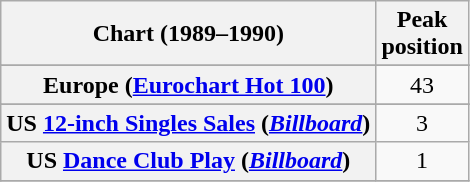<table class="wikitable sortable plainrowheaders" style="text-align:center">
<tr>
<th>Chart (1989–1990)</th>
<th>Peak<br>position</th>
</tr>
<tr>
</tr>
<tr>
</tr>
<tr>
</tr>
<tr>
<th scope="row">Europe (<a href='#'>Eurochart Hot 100</a>)</th>
<td>43</td>
</tr>
<tr>
</tr>
<tr>
</tr>
<tr>
</tr>
<tr>
</tr>
<tr>
<th scope="row">US <a href='#'>12-inch Singles Sales</a> (<em><a href='#'>Billboard</a></em>)</th>
<td>3</td>
</tr>
<tr>
<th scope="row">US <a href='#'>Dance Club Play</a> (<em><a href='#'>Billboard</a></em>)</th>
<td>1</td>
</tr>
<tr>
</tr>
</table>
